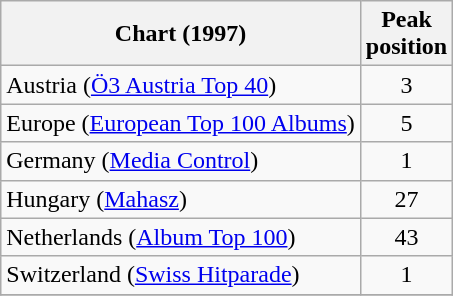<table class="wikitable sortable">
<tr>
<th align="center">Chart (1997)</th>
<th align="center">Peak<br>position</th>
</tr>
<tr>
<td align="left">Austria (<a href='#'>Ö3 Austria Top 40</a>)</td>
<td align="center">3</td>
</tr>
<tr>
<td align="left">Europe (<a href='#'>European Top 100 Albums</a>)</td>
<td align="center">5</td>
</tr>
<tr>
<td align="left">Germany (<a href='#'>Media Control</a>)</td>
<td align="center">1</td>
</tr>
<tr>
<td align="left">Hungary (<a href='#'>Mahasz</a>)</td>
<td align="center">27</td>
</tr>
<tr>
<td align="left">Netherlands (<a href='#'>Album Top 100</a>)</td>
<td align="center">43</td>
</tr>
<tr>
<td align="left">Switzerland (<a href='#'>Swiss Hitparade</a>)</td>
<td align="center">1</td>
</tr>
<tr>
</tr>
</table>
